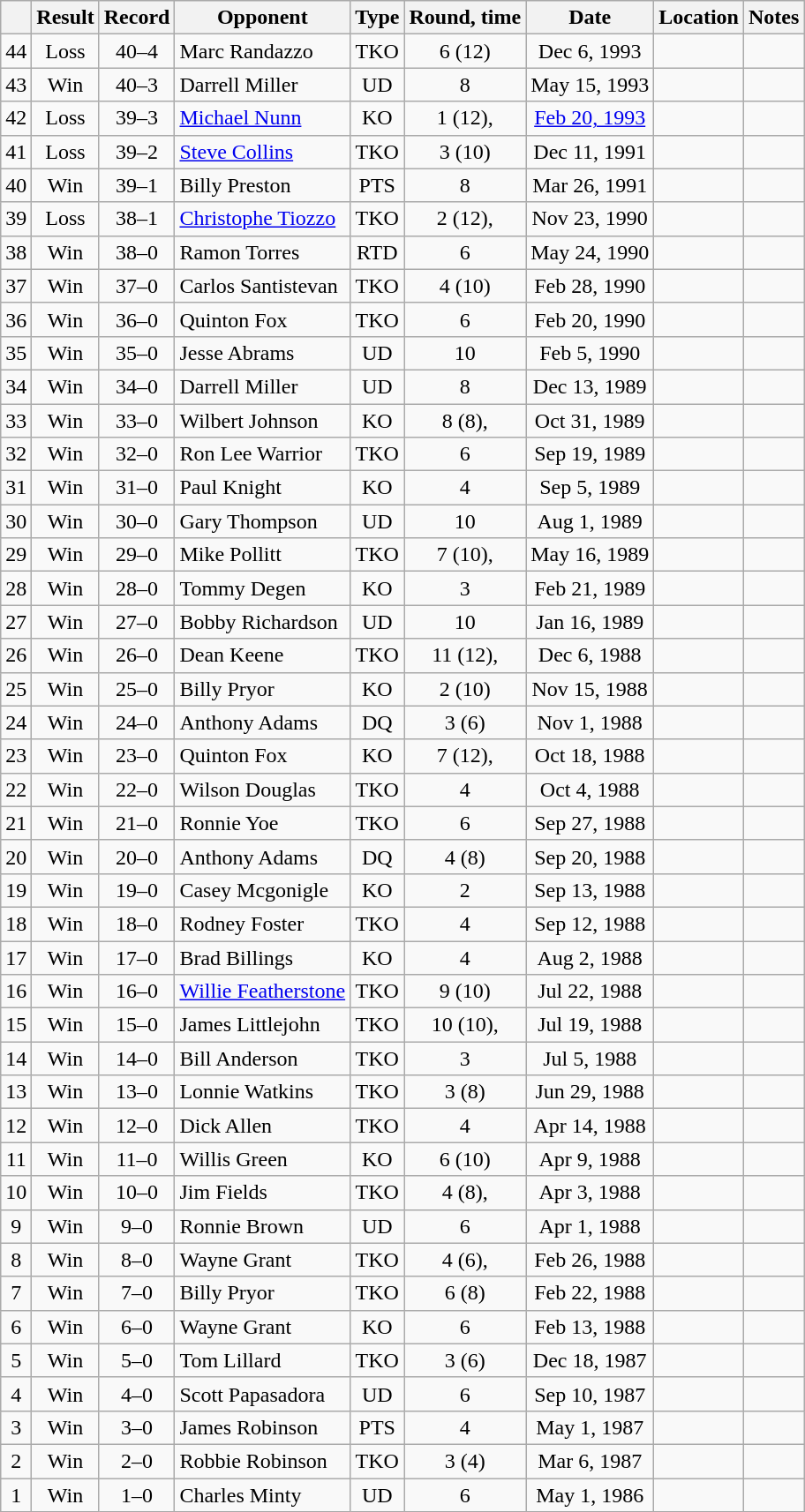<table class="wikitable" style="text-align:center">
<tr>
<th></th>
<th>Result</th>
<th>Record</th>
<th>Opponent</th>
<th>Type</th>
<th>Round, time</th>
<th>Date</th>
<th>Location</th>
<th>Notes</th>
</tr>
<tr>
<td>44</td>
<td>Loss</td>
<td>40–4</td>
<td style="text-align:left;">Marc Randazzo</td>
<td>TKO</td>
<td>6 (12)</td>
<td>Dec 6, 1993</td>
<td style="text-align:left;"></td>
<td style="text-align:left;"></td>
</tr>
<tr>
<td>43</td>
<td>Win</td>
<td>40–3</td>
<td style="text-align:left;">Darrell Miller</td>
<td>UD</td>
<td>8</td>
<td>May 15, 1993</td>
<td style="text-align:left;"></td>
<td></td>
</tr>
<tr>
<td>42</td>
<td>Loss</td>
<td>39–3</td>
<td style="text-align:left;"><a href='#'>Michael Nunn</a></td>
<td>KO</td>
<td>1 (12), </td>
<td><a href='#'>Feb 20, 1993</a></td>
<td style="text-align:left;"></td>
<td style="text-align:left;"></td>
</tr>
<tr>
<td>41</td>
<td>Loss</td>
<td>39–2</td>
<td style="text-align:left;"><a href='#'>Steve Collins</a></td>
<td>TKO</td>
<td>3 (10)</td>
<td>Dec 11, 1991</td>
<td style="text-align:left;"></td>
<td></td>
</tr>
<tr>
<td>40</td>
<td>Win</td>
<td>39–1</td>
<td style="text-align:left;">Billy Preston</td>
<td>PTS</td>
<td>8</td>
<td>Mar 26, 1991</td>
<td style="text-align:left;"></td>
<td></td>
</tr>
<tr>
<td>39</td>
<td>Loss</td>
<td>38–1</td>
<td style="text-align:left;"><a href='#'>Christophe Tiozzo</a></td>
<td>TKO</td>
<td>2 (12), </td>
<td>Nov 23, 1990</td>
<td style="text-align:left;"></td>
<td style="text-align:left;"></td>
</tr>
<tr>
<td>38</td>
<td>Win</td>
<td>38–0</td>
<td style="text-align:left;">Ramon Torres</td>
<td>RTD</td>
<td>6</td>
<td>May 24, 1990</td>
<td style="text-align:left;"></td>
<td></td>
</tr>
<tr>
<td>37</td>
<td>Win</td>
<td>37–0</td>
<td style="text-align:left;">Carlos Santistevan</td>
<td>TKO</td>
<td>4 (10)</td>
<td>Feb 28, 1990</td>
<td style="text-align:left;"></td>
<td></td>
</tr>
<tr>
<td>36</td>
<td>Win</td>
<td>36–0</td>
<td style="text-align:left;">Quinton Fox</td>
<td>TKO</td>
<td>6</td>
<td>Feb 20, 1990</td>
<td style="text-align:left;"></td>
<td></td>
</tr>
<tr>
<td>35</td>
<td>Win</td>
<td>35–0</td>
<td style="text-align:left;">Jesse Abrams</td>
<td>UD</td>
<td>10</td>
<td>Feb 5, 1990</td>
<td style="text-align:left;"></td>
<td></td>
</tr>
<tr>
<td>34</td>
<td>Win</td>
<td>34–0</td>
<td style="text-align:left;">Darrell Miller</td>
<td>UD</td>
<td>8</td>
<td>Dec 13, 1989</td>
<td style="text-align:left;"></td>
<td></td>
</tr>
<tr>
<td>33</td>
<td>Win</td>
<td>33–0</td>
<td style="text-align:left;">Wilbert Johnson</td>
<td>KO</td>
<td>8 (8), </td>
<td>Oct 31, 1989</td>
<td style="text-align:left;"></td>
<td></td>
</tr>
<tr>
<td>32</td>
<td>Win</td>
<td>32–0</td>
<td style="text-align:left;">Ron Lee Warrior</td>
<td>TKO</td>
<td>6</td>
<td>Sep 19, 1989</td>
<td style="text-align:left;"></td>
<td></td>
</tr>
<tr>
<td>31</td>
<td>Win</td>
<td>31–0</td>
<td style="text-align:left;">Paul Knight</td>
<td>KO</td>
<td>4</td>
<td>Sep 5, 1989</td>
<td style="text-align:left;"></td>
<td></td>
</tr>
<tr>
<td>30</td>
<td>Win</td>
<td>30–0</td>
<td style="text-align:left;">Gary Thompson</td>
<td>UD</td>
<td>10</td>
<td>Aug 1, 1989</td>
<td style="text-align:left;"></td>
<td></td>
</tr>
<tr>
<td>29</td>
<td>Win</td>
<td>29–0</td>
<td style="text-align:left;">Mike Pollitt</td>
<td>TKO</td>
<td>7 (10), </td>
<td>May 16, 1989</td>
<td style="text-align:left;"></td>
<td></td>
</tr>
<tr>
<td>28</td>
<td>Win</td>
<td>28–0</td>
<td style="text-align:left;">Tommy Degen</td>
<td>KO</td>
<td>3</td>
<td>Feb 21, 1989</td>
<td style="text-align:left;"></td>
<td></td>
</tr>
<tr>
<td>27</td>
<td>Win</td>
<td>27–0</td>
<td style="text-align:left;">Bobby Richardson</td>
<td>UD</td>
<td>10</td>
<td>Jan 16, 1989</td>
<td style="text-align:left;"></td>
<td></td>
</tr>
<tr>
<td>26</td>
<td>Win</td>
<td>26–0</td>
<td style="text-align:left;">Dean Keene</td>
<td>TKO</td>
<td>11 (12), </td>
<td>Dec 6, 1988</td>
<td style="text-align:left;"></td>
<td></td>
</tr>
<tr>
<td>25</td>
<td>Win</td>
<td>25–0</td>
<td style="text-align:left;">Billy Pryor</td>
<td>KO</td>
<td>2 (10)</td>
<td>Nov 15, 1988</td>
<td style="text-align:left;"></td>
<td></td>
</tr>
<tr>
<td>24</td>
<td>Win</td>
<td>24–0</td>
<td style="text-align:left;">Anthony Adams</td>
<td>DQ</td>
<td>3 (6)</td>
<td>Nov 1, 1988</td>
<td style="text-align:left;"></td>
<td style="text-align:left;"></td>
</tr>
<tr>
<td>23</td>
<td>Win</td>
<td>23–0</td>
<td style="text-align:left;">Quinton Fox</td>
<td>KO</td>
<td>7 (12), </td>
<td>Oct 18, 1988</td>
<td style="text-align:left;"></td>
<td style="text-align:left;"></td>
</tr>
<tr>
<td>22</td>
<td>Win</td>
<td>22–0</td>
<td style="text-align:left;">Wilson Douglas</td>
<td>TKO</td>
<td>4</td>
<td>Oct 4, 1988</td>
<td style="text-align:left;"></td>
<td></td>
</tr>
<tr>
<td>21</td>
<td>Win</td>
<td>21–0</td>
<td style="text-align:left;">Ronnie Yoe</td>
<td>TKO</td>
<td>6</td>
<td>Sep 27, 1988</td>
<td style="text-align:left;"></td>
<td></td>
</tr>
<tr>
<td>20</td>
<td>Win</td>
<td>20–0</td>
<td style="text-align:left;">Anthony Adams</td>
<td>DQ</td>
<td>4 (8)</td>
<td>Sep 20, 1988</td>
<td style="text-align:left;"></td>
<td style="text-align:left;"></td>
</tr>
<tr>
<td>19</td>
<td>Win</td>
<td>19–0</td>
<td style="text-align:left;">Casey Mcgonigle</td>
<td>KO</td>
<td>2</td>
<td>Sep 13, 1988</td>
<td style="text-align:left;"></td>
<td></td>
</tr>
<tr>
<td>18</td>
<td>Win</td>
<td>18–0</td>
<td style="text-align:left;">Rodney Foster</td>
<td>TKO</td>
<td>4</td>
<td>Sep 12, 1988</td>
<td style="text-align:left;"></td>
<td></td>
</tr>
<tr>
<td>17</td>
<td>Win</td>
<td>17–0</td>
<td style="text-align:left;">Brad Billings</td>
<td>KO</td>
<td>4</td>
<td>Aug 2, 1988</td>
<td style="text-align:left;"></td>
<td></td>
</tr>
<tr>
<td>16</td>
<td>Win</td>
<td>16–0</td>
<td style="text-align:left;"><a href='#'>Willie Featherstone</a></td>
<td>TKO</td>
<td>9 (10)</td>
<td>Jul 22, 1988</td>
<td style="text-align:left;"></td>
<td></td>
</tr>
<tr>
<td>15</td>
<td>Win</td>
<td>15–0</td>
<td style="text-align:left;">James Littlejohn</td>
<td>TKO</td>
<td>10 (10), </td>
<td>Jul 19, 1988</td>
<td style="text-align:left;"></td>
<td></td>
</tr>
<tr>
<td>14</td>
<td>Win</td>
<td>14–0</td>
<td style="text-align:left;">Bill Anderson</td>
<td>TKO</td>
<td>3</td>
<td>Jul 5, 1988</td>
<td style="text-align:left;"></td>
<td></td>
</tr>
<tr>
<td>13</td>
<td>Win</td>
<td>13–0</td>
<td style="text-align:left;">Lonnie Watkins</td>
<td>TKO</td>
<td>3 (8)</td>
<td>Jun 29, 1988</td>
<td style="text-align:left;"></td>
<td></td>
</tr>
<tr>
<td>12</td>
<td>Win</td>
<td>12–0</td>
<td style="text-align:left;">Dick Allen</td>
<td>TKO</td>
<td>4</td>
<td>Apr 14, 1988</td>
<td style="text-align:left;"></td>
<td></td>
</tr>
<tr>
<td>11</td>
<td>Win</td>
<td>11–0</td>
<td style="text-align:left;">Willis Green</td>
<td>KO</td>
<td>6 (10)</td>
<td>Apr 9, 1988</td>
<td style="text-align:left;"></td>
<td></td>
</tr>
<tr>
<td>10</td>
<td>Win</td>
<td>10–0</td>
<td style="text-align:left;">Jim Fields</td>
<td>TKO</td>
<td>4 (8), </td>
<td>Apr 3, 1988</td>
<td style="text-align:left;"></td>
<td></td>
</tr>
<tr>
<td>9</td>
<td>Win</td>
<td>9–0</td>
<td style="text-align:left;">Ronnie Brown</td>
<td>UD</td>
<td>6</td>
<td>Apr 1, 1988</td>
<td style="text-align:left;"></td>
<td></td>
</tr>
<tr>
<td>8</td>
<td>Win</td>
<td>8–0</td>
<td style="text-align:left;">Wayne Grant</td>
<td>TKO</td>
<td>4 (6), </td>
<td>Feb 26, 1988</td>
<td style="text-align:left;"></td>
<td></td>
</tr>
<tr>
<td>7</td>
<td>Win</td>
<td>7–0</td>
<td style="text-align:left;">Billy Pryor</td>
<td>TKO</td>
<td>6 (8)</td>
<td>Feb 22, 1988</td>
<td style="text-align:left;"></td>
<td></td>
</tr>
<tr>
<td>6</td>
<td>Win</td>
<td>6–0</td>
<td style="text-align:left;">Wayne Grant</td>
<td>KO</td>
<td>6</td>
<td>Feb 13, 1988</td>
<td style="text-align:left;"></td>
<td></td>
</tr>
<tr>
<td>5</td>
<td>Win</td>
<td>5–0</td>
<td style="text-align:left;">Tom Lillard</td>
<td>TKO</td>
<td>3 (6)</td>
<td>Dec 18, 1987</td>
<td style="text-align:left;"></td>
<td></td>
</tr>
<tr>
<td>4</td>
<td>Win</td>
<td>4–0</td>
<td style="text-align:left;">Scott Papasadora</td>
<td>UD</td>
<td>6</td>
<td>Sep 10, 1987</td>
<td style="text-align:left;"></td>
<td></td>
</tr>
<tr>
<td>3</td>
<td>Win</td>
<td>3–0</td>
<td style="text-align:left;">James Robinson</td>
<td>PTS</td>
<td>4</td>
<td>May 1, 1987</td>
<td style="text-align:left;"></td>
<td></td>
</tr>
<tr>
<td>2</td>
<td>Win</td>
<td>2–0</td>
<td style="text-align:left;">Robbie Robinson</td>
<td>TKO</td>
<td>3 (4)</td>
<td>Mar 6, 1987</td>
<td style="text-align:left;"></td>
<td></td>
</tr>
<tr>
<td>1</td>
<td>Win</td>
<td>1–0</td>
<td style="text-align:left;">Charles Minty</td>
<td>UD</td>
<td>6</td>
<td>May 1, 1986</td>
<td style="text-align:left;"></td>
<td></td>
</tr>
</table>
